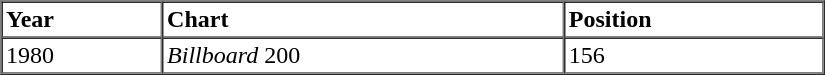<table border="1" cellspacing="0" cellpadding="2" style="width:550px;">
<tr>
<th align="left">Year</th>
<th align="left">Chart</th>
<th align="left">Position</th>
</tr>
<tr>
<td align="left">1980</td>
<td align="left"><em>Billboard</em> 200</td>
<td align="left">156</td>
</tr>
</table>
